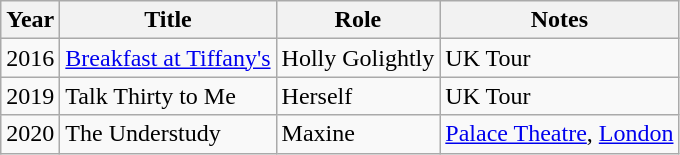<table class="wikitable sortable">
<tr>
<th>Year</th>
<th>Title</th>
<th>Role</th>
<th>Notes</th>
</tr>
<tr>
<td>2016</td>
<td><a href='#'>Breakfast at Tiffany's</a></td>
<td>Holly Golightly</td>
<td>UK Tour</td>
</tr>
<tr>
<td>2019</td>
<td>Talk Thirty to Me</td>
<td>Herself</td>
<td>UK Tour</td>
</tr>
<tr>
<td>2020</td>
<td>The Understudy</td>
<td>Maxine</td>
<td><a href='#'>Palace Theatre</a>, <a href='#'>London</a></td>
</tr>
</table>
